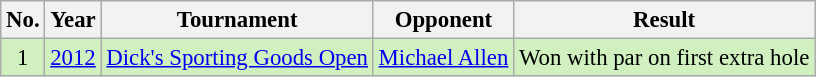<table class="wikitable" style="font-size:95%;">
<tr>
<th>No.</th>
<th>Year</th>
<th>Tournament</th>
<th>Opponent</th>
<th>Result</th>
</tr>
<tr style="background:#D0F0C0;">
<td align=center>1</td>
<td><a href='#'>2012</a></td>
<td><a href='#'>Dick's Sporting Goods Open</a></td>
<td> <a href='#'>Michael Allen</a></td>
<td>Won with par on first extra hole</td>
</tr>
</table>
